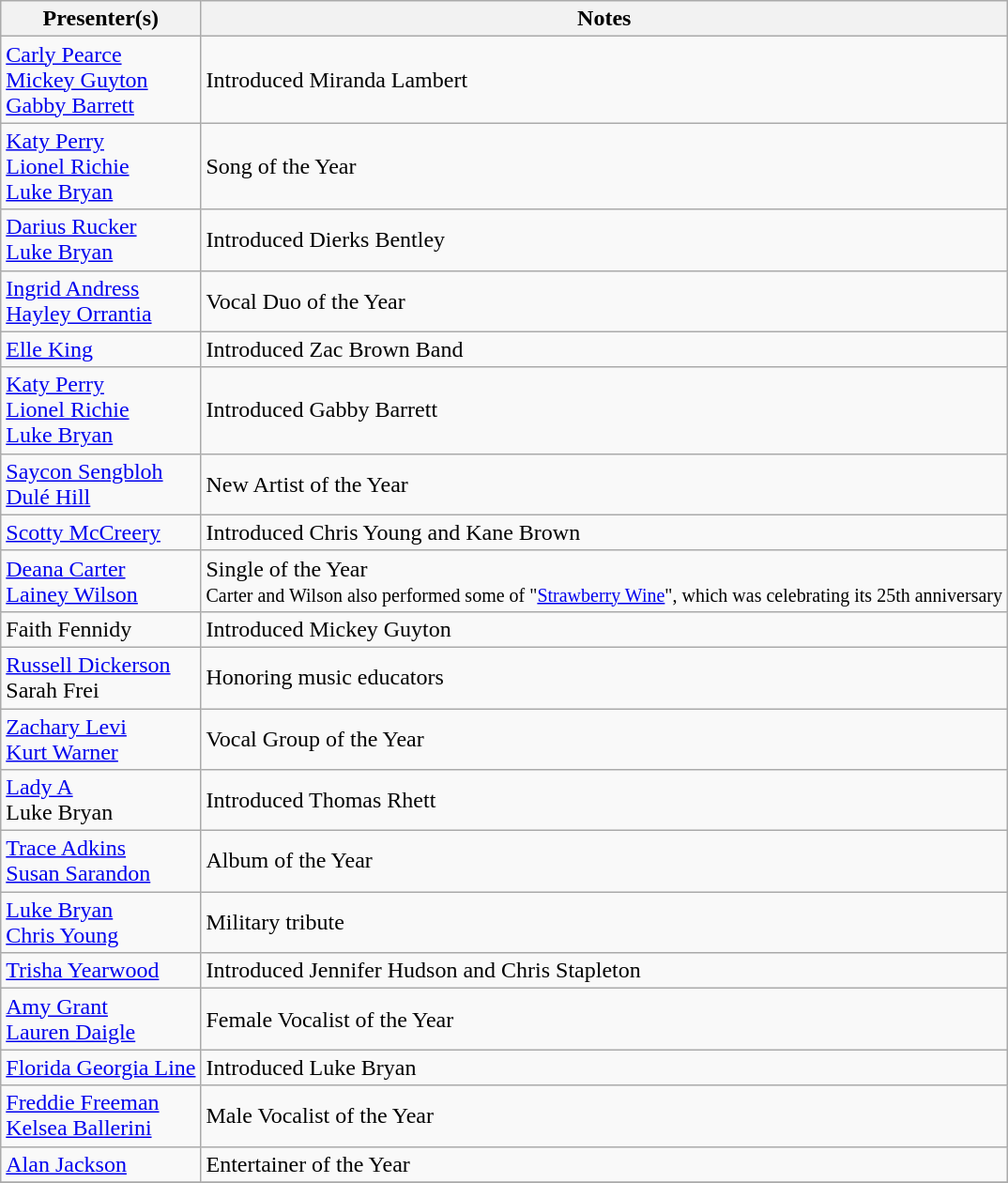<table class="wikitable">
<tr>
<th>Presenter(s)</th>
<th>Notes</th>
</tr>
<tr>
<td><a href='#'>Carly Pearce</a> <br> <a href='#'>Mickey Guyton</a> <br> <a href='#'>Gabby Barrett</a></td>
<td>Introduced Miranda Lambert</td>
</tr>
<tr>
<td><a href='#'>Katy Perry</a> <br> <a href='#'>Lionel Richie</a> <br> <a href='#'>Luke Bryan</a></td>
<td>Song of the Year</td>
</tr>
<tr>
<td><a href='#'>Darius Rucker</a> <br> <a href='#'>Luke Bryan</a></td>
<td>Introduced Dierks Bentley</td>
</tr>
<tr>
<td><a href='#'>Ingrid Andress</a> <br> <a href='#'>Hayley Orrantia</a></td>
<td>Vocal Duo of the Year</td>
</tr>
<tr>
<td><a href='#'>Elle King</a></td>
<td>Introduced Zac Brown Band</td>
</tr>
<tr>
<td><a href='#'>Katy Perry</a> <br> <a href='#'>Lionel Richie</a> <br> <a href='#'>Luke Bryan</a></td>
<td>Introduced Gabby Barrett</td>
</tr>
<tr>
<td><a href='#'>Saycon Sengbloh</a> <br> <a href='#'>Dulé Hill</a></td>
<td>New Artist of the Year</td>
</tr>
<tr>
<td><a href='#'>Scotty McCreery</a></td>
<td>Introduced Chris Young and Kane Brown</td>
</tr>
<tr>
<td><a href='#'>Deana Carter</a> <br> <a href='#'>Lainey Wilson</a></td>
<td>Single of the Year <br> <small>Carter and Wilson also performed some of "<a href='#'>Strawberry Wine</a>", which was celebrating its 25th anniversary</small></td>
</tr>
<tr>
<td>Faith Fennidy</td>
<td>Introduced Mickey Guyton</td>
</tr>
<tr>
<td><a href='#'>Russell Dickerson</a><br>Sarah Frei</td>
<td>Honoring music educators</td>
</tr>
<tr>
<td><a href='#'>Zachary Levi</a> <br> <a href='#'>Kurt Warner</a></td>
<td>Vocal Group of the Year</td>
</tr>
<tr>
<td><a href='#'>Lady A</a><br>Luke Bryan</td>
<td>Introduced Thomas Rhett</td>
</tr>
<tr>
<td><a href='#'>Trace Adkins</a> <br> <a href='#'>Susan Sarandon</a></td>
<td>Album of the Year</td>
</tr>
<tr>
<td><a href='#'>Luke Bryan</a><br><a href='#'>Chris Young</a></td>
<td>Military tribute</td>
</tr>
<tr>
<td><a href='#'>Trisha Yearwood</a></td>
<td>Introduced Jennifer Hudson and Chris Stapleton</td>
</tr>
<tr>
<td><a href='#'>Amy Grant</a> <br> <a href='#'>Lauren Daigle</a></td>
<td>Female Vocalist of the Year</td>
</tr>
<tr>
<td><a href='#'>Florida Georgia Line</a></td>
<td>Introduced Luke Bryan</td>
</tr>
<tr>
<td><a href='#'>Freddie Freeman</a> <br> <a href='#'>Kelsea Ballerini</a></td>
<td>Male Vocalist of the Year</td>
</tr>
<tr>
<td><a href='#'>Alan Jackson</a></td>
<td>Entertainer of the Year</td>
</tr>
<tr>
</tr>
</table>
